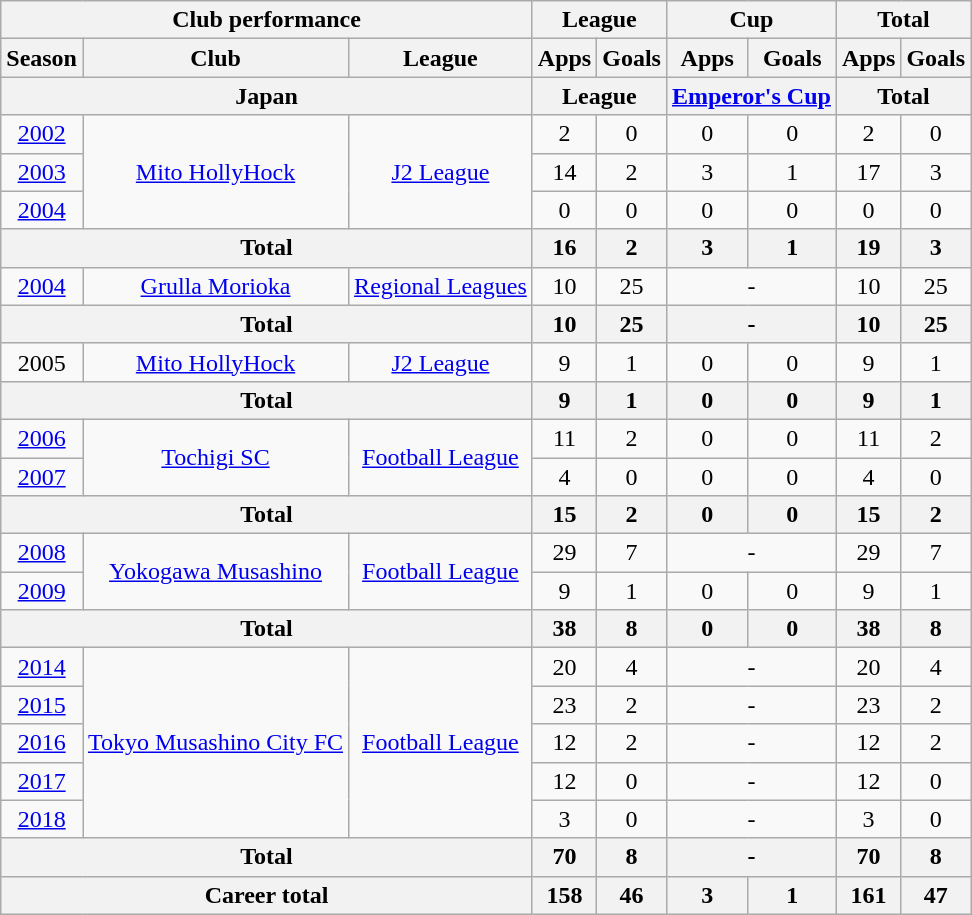<table class="wikitable" style="text-align:center">
<tr>
<th colspan=3>Club performance</th>
<th colspan=2>League</th>
<th colspan=2>Cup</th>
<th colspan=2>Total</th>
</tr>
<tr>
<th>Season</th>
<th>Club</th>
<th>League</th>
<th>Apps</th>
<th>Goals</th>
<th>Apps</th>
<th>Goals</th>
<th>Apps</th>
<th>Goals</th>
</tr>
<tr>
<th colspan=3>Japan</th>
<th colspan=2>League</th>
<th colspan=2><a href='#'>Emperor's Cup</a></th>
<th colspan=2>Total</th>
</tr>
<tr>
<td><a href='#'>2002</a></td>
<td rowspan="3"><a href='#'>Mito HollyHock</a></td>
<td rowspan="3"><a href='#'>J2 League</a></td>
<td>2</td>
<td>0</td>
<td>0</td>
<td>0</td>
<td>2</td>
<td>0</td>
</tr>
<tr>
<td><a href='#'>2003</a></td>
<td>14</td>
<td>2</td>
<td>3</td>
<td>1</td>
<td>17</td>
<td>3</td>
</tr>
<tr>
<td><a href='#'>2004</a></td>
<td>0</td>
<td>0</td>
<td>0</td>
<td>0</td>
<td>0</td>
<td>0</td>
</tr>
<tr>
<th colspan="3">Total</th>
<th>16</th>
<th>2</th>
<th>3</th>
<th>1</th>
<th>19</th>
<th>3</th>
</tr>
<tr>
<td><a href='#'>2004</a></td>
<td><a href='#'>Grulla Morioka</a></td>
<td><a href='#'>Regional Leagues</a></td>
<td>10</td>
<td>25</td>
<td colspan="2">-</td>
<td>10</td>
<td>25</td>
</tr>
<tr>
<th colspan="3">Total</th>
<th>10</th>
<th>25</th>
<th colspan="2">-</th>
<th>10</th>
<th>25</th>
</tr>
<tr>
<td>2005</td>
<td><a href='#'>Mito HollyHock</a></td>
<td><a href='#'>J2 League</a></td>
<td>9</td>
<td>1</td>
<td>0</td>
<td>0</td>
<td>9</td>
<td>1</td>
</tr>
<tr>
<th colspan="3">Total</th>
<th>9</th>
<th>1</th>
<th>0</th>
<th>0</th>
<th>9</th>
<th>1</th>
</tr>
<tr>
<td><a href='#'>2006</a></td>
<td rowspan="2"><a href='#'>Tochigi SC</a></td>
<td rowspan="2"><a href='#'>Football League</a></td>
<td>11</td>
<td>2</td>
<td>0</td>
<td>0</td>
<td>11</td>
<td>2</td>
</tr>
<tr>
<td><a href='#'>2007</a></td>
<td>4</td>
<td>0</td>
<td>0</td>
<td>0</td>
<td>4</td>
<td>0</td>
</tr>
<tr>
<th colspan="3">Total</th>
<th>15</th>
<th>2</th>
<th>0</th>
<th>0</th>
<th>15</th>
<th>2</th>
</tr>
<tr>
<td><a href='#'>2008</a></td>
<td rowspan="2"><a href='#'>Yokogawa Musashino</a></td>
<td rowspan="2"><a href='#'>Football League</a></td>
<td>29</td>
<td>7</td>
<td colspan="2">-</td>
<td>29</td>
<td>7</td>
</tr>
<tr>
<td><a href='#'>2009</a></td>
<td>9</td>
<td>1</td>
<td>0</td>
<td>0</td>
<td>9</td>
<td>1</td>
</tr>
<tr>
<th colspan="3">Total</th>
<th>38</th>
<th>8</th>
<th>0</th>
<th>0</th>
<th>38</th>
<th>8</th>
</tr>
<tr>
<td><a href='#'>2014</a></td>
<td rowspan="5"><a href='#'>Tokyo Musashino City FC</a></td>
<td rowspan="5"><a href='#'>Football League</a></td>
<td>20</td>
<td>4</td>
<td colspan="2">-</td>
<td>20</td>
<td>4</td>
</tr>
<tr>
<td><a href='#'>2015</a></td>
<td>23</td>
<td>2</td>
<td colspan="2">-</td>
<td>23</td>
<td>2</td>
</tr>
<tr>
<td><a href='#'>2016</a></td>
<td>12</td>
<td>2</td>
<td colspan="2">-</td>
<td>12</td>
<td>2</td>
</tr>
<tr>
<td><a href='#'>2017</a></td>
<td>12</td>
<td>0</td>
<td colspan="2">-</td>
<td>12</td>
<td>0</td>
</tr>
<tr>
<td><a href='#'>2018</a></td>
<td>3</td>
<td>0</td>
<td colspan="2">-</td>
<td>3</td>
<td>0</td>
</tr>
<tr>
<th colspan="3">Total</th>
<th>70</th>
<th>8</th>
<th colspan="2">-</th>
<th>70</th>
<th>8</th>
</tr>
<tr>
<th colspan=3>Career total</th>
<th>158</th>
<th>46</th>
<th>3</th>
<th>1</th>
<th>161</th>
<th>47</th>
</tr>
</table>
